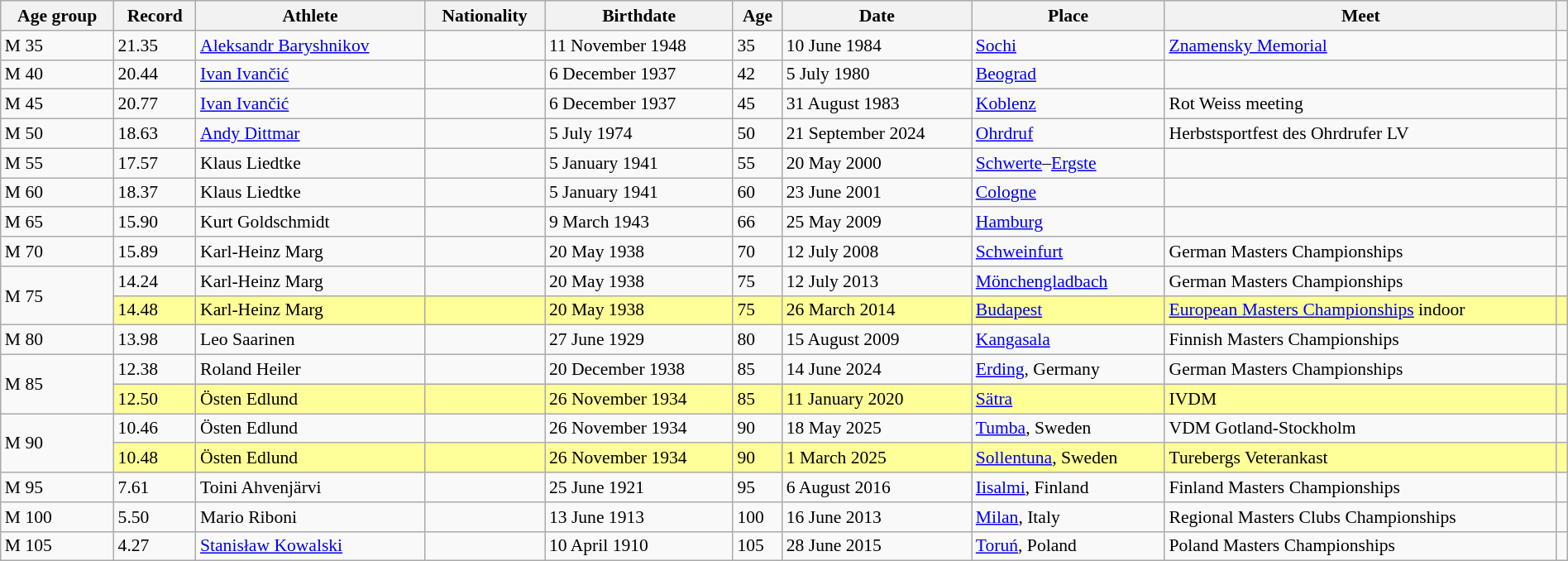<table class="wikitable" style="font-size:90%; width: 100%;">
<tr>
<th>Age group</th>
<th>Record</th>
<th>Athlete</th>
<th>Nationality</th>
<th>Birthdate</th>
<th>Age</th>
<th>Date</th>
<th>Place</th>
<th>Meet</th>
<th></th>
</tr>
<tr>
<td>M 35</td>
<td>21.35</td>
<td><a href='#'>Aleksandr Baryshnikov</a></td>
<td></td>
<td>11 November 1948</td>
<td>35</td>
<td>10 June 1984</td>
<td><a href='#'>Sochi</a> </td>
<td><a href='#'>Znamensky Memorial</a></td>
<td></td>
</tr>
<tr>
<td>M 40</td>
<td>20.44</td>
<td><a href='#'>Ivan Ivančić</a></td>
<td></td>
<td>6 December 1937</td>
<td>42</td>
<td>5 July 1980</td>
<td><a href='#'>Beograd</a> </td>
<td></td>
<td></td>
</tr>
<tr>
<td>M 45</td>
<td>20.77</td>
<td><a href='#'>Ivan Ivančić</a></td>
<td></td>
<td>6 December 1937</td>
<td>45</td>
<td>31 August 1983</td>
<td><a href='#'>Koblenz</a> </td>
<td>Rot Weiss meeting</td>
<td></td>
</tr>
<tr>
<td>M 50</td>
<td>18.63</td>
<td><a href='#'>Andy Dittmar</a></td>
<td></td>
<td>5 July 1974</td>
<td>50</td>
<td>21 September 2024</td>
<td><a href='#'>Ohrdruf</a> </td>
<td>Herbstsportfest des Ohrdrufer LV</td>
<td></td>
</tr>
<tr>
<td>M 55</td>
<td>17.57</td>
<td>Klaus Liedtke</td>
<td></td>
<td>5 January 1941</td>
<td>55</td>
<td>20 May 2000</td>
<td><a href='#'>Schwerte</a>–<a href='#'>Ergste</a> </td>
<td></td>
<td></td>
</tr>
<tr>
<td>M 60</td>
<td>18.37</td>
<td>Klaus Liedtke</td>
<td></td>
<td>5 January 1941</td>
<td>60</td>
<td>23 June 2001</td>
<td><a href='#'>Cologne</a> </td>
<td></td>
<td></td>
</tr>
<tr>
<td>M 65</td>
<td>15.90</td>
<td>Kurt Goldschmidt</td>
<td></td>
<td>9 March 1943</td>
<td>66</td>
<td>25 May 2009</td>
<td><a href='#'>Hamburg</a> </td>
<td></td>
<td></td>
</tr>
<tr>
<td>M 70</td>
<td>15.89</td>
<td>Karl-Heinz Marg</td>
<td></td>
<td>20 May 1938</td>
<td>70</td>
<td>12 July 2008</td>
<td><a href='#'>Schweinfurt</a> </td>
<td>German Masters Championships</td>
<td></td>
</tr>
<tr>
<td rowspan=2>M 75</td>
<td>14.24</td>
<td>Karl-Heinz Marg</td>
<td></td>
<td>20 May 1938</td>
<td>75</td>
<td>12 July 2013</td>
<td><a href='#'>Mönchengladbach</a> </td>
<td>German Masters Championships</td>
<td></td>
</tr>
<tr style="background:#ff9;">
<td>14.48 </td>
<td>Karl-Heinz Marg</td>
<td></td>
<td>20 May 1938</td>
<td>75</td>
<td>26 March 2014</td>
<td><a href='#'>Budapest</a> </td>
<td><a href='#'>European Masters Championships</a> indoor</td>
<td></td>
</tr>
<tr>
<td>M 80</td>
<td>13.98</td>
<td>Leo Saarinen</td>
<td></td>
<td>27 June 1929</td>
<td>80</td>
<td>15 August 2009</td>
<td><a href='#'>Kangasala</a> </td>
<td>Finnish Masters Championships</td>
<td></td>
</tr>
<tr>
<td rowspan=2>M 85</td>
<td>12.38</td>
<td>Roland Heiler</td>
<td></td>
<td>20 December 1938</td>
<td>85</td>
<td>14 June 2024</td>
<td><a href='#'>Erding</a>, Germany</td>
<td>German Masters Championships</td>
<td></td>
</tr>
<tr style="background:#ff9;">
<td>12.50 </td>
<td>Östen Edlund</td>
<td></td>
<td>26 November 1934</td>
<td>85</td>
<td>11 January 2020</td>
<td><a href='#'>Sätra</a> </td>
<td>IVDM</td>
<td></td>
</tr>
<tr>
<td rowspan=2>M 90</td>
<td>10.46</td>
<td>Östen Edlund</td>
<td></td>
<td>26 November 1934</td>
<td>90</td>
<td>18 May 2025</td>
<td><a href='#'>Tumba</a>, Sweden</td>
<td>VDM Gotland-Stockholm</td>
<td></td>
</tr>
<tr style="background:#ff9;">
<td>10.48 </td>
<td>Östen Edlund</td>
<td></td>
<td>26 November 1934</td>
<td>90</td>
<td>1 March 2025</td>
<td><a href='#'>Sollentuna</a>, Sweden</td>
<td>Turebergs Veterankast</td>
<td></td>
</tr>
<tr>
<td>M 95</td>
<td>7.61</td>
<td>Toini Ahvenjärvi</td>
<td></td>
<td>25 June 1921</td>
<td>95</td>
<td>6 August 2016</td>
<td><a href='#'>Iisalmi</a>, Finland</td>
<td>Finland Masters Championships</td>
<td></td>
</tr>
<tr>
<td>M 100</td>
<td>5.50</td>
<td>Mario Riboni</td>
<td></td>
<td>13 June 1913</td>
<td>100</td>
<td>16 June 2013</td>
<td><a href='#'>Milan</a>, Italy</td>
<td>Regional Masters Clubs Championships</td>
<td></td>
</tr>
<tr>
<td>M 105</td>
<td>4.27</td>
<td><a href='#'>Stanisław Kowalski</a></td>
<td></td>
<td>10 April 1910</td>
<td>105</td>
<td>28 June 2015</td>
<td><a href='#'>Toruń</a>, Poland</td>
<td>Poland Masters Championships</td>
<td></td>
</tr>
</table>
